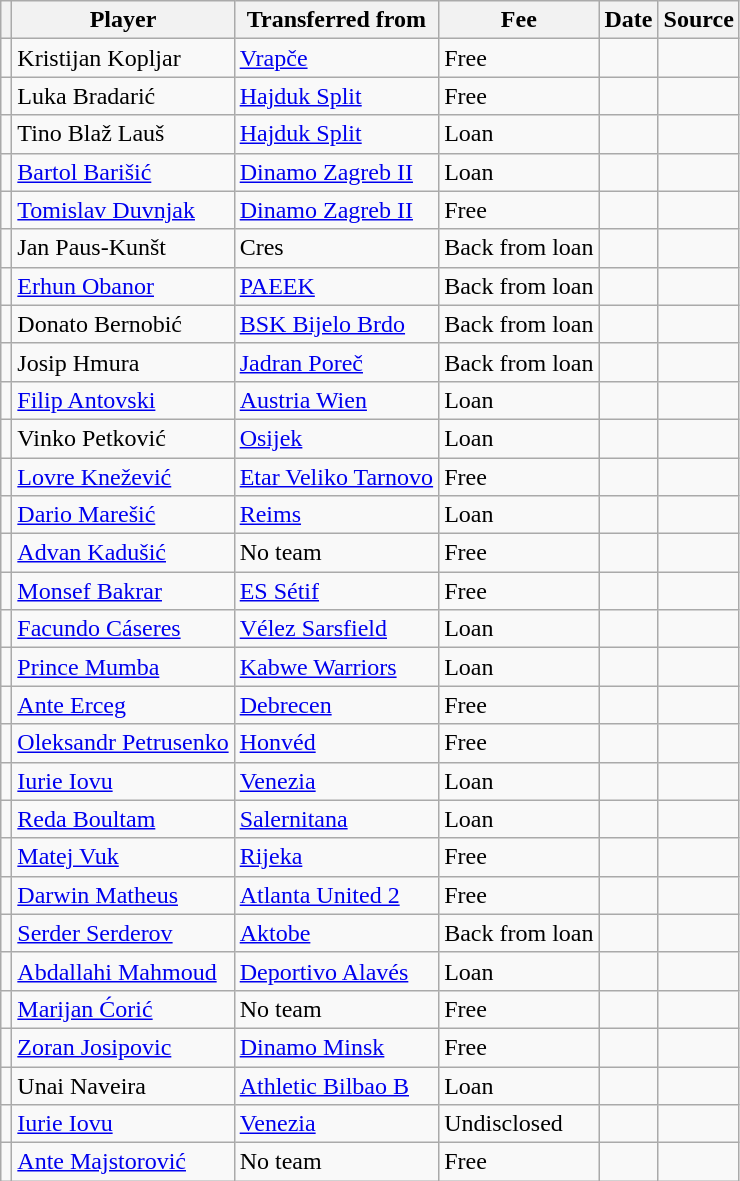<table class="wikitable plainrowheaders sortable">
<tr>
<th></th>
<th scope=col>Player</th>
<th>Transferred from</th>
<th scope=col>Fee</th>
<th scope=col>Date</th>
<th scope=col>Source</th>
</tr>
<tr>
<td align=center></td>
<td> Kristijan Kopljar</td>
<td> <a href='#'>Vrapče</a></td>
<td>Free</td>
<td></td>
<td></td>
</tr>
<tr>
<td align=center></td>
<td> Luka Bradarić</td>
<td> <a href='#'>Hajduk Split</a></td>
<td>Free</td>
<td></td>
<td></td>
</tr>
<tr>
<td align=center></td>
<td> Tino Blaž Lauš</td>
<td> <a href='#'>Hajduk Split</a></td>
<td>Loan</td>
<td></td>
<td></td>
</tr>
<tr>
<td align=center></td>
<td> <a href='#'>Bartol Barišić</a></td>
<td> <a href='#'>Dinamo Zagreb II</a></td>
<td>Loan</td>
<td></td>
<td></td>
</tr>
<tr>
<td align=center></td>
<td> <a href='#'>Tomislav Duvnjak</a></td>
<td> <a href='#'>Dinamo Zagreb II</a></td>
<td>Free</td>
<td></td>
<td></td>
</tr>
<tr>
<td align=center></td>
<td> Jan Paus-Kunšt</td>
<td> Cres</td>
<td>Back from loan</td>
<td></td>
<td></td>
</tr>
<tr>
<td align=center></td>
<td> <a href='#'>Erhun Obanor</a></td>
<td> <a href='#'>PAEEK</a></td>
<td>Back from loan</td>
<td></td>
<td></td>
</tr>
<tr>
<td align=center></td>
<td> Donato Bernobić</td>
<td> <a href='#'>BSK Bijelo Brdo</a></td>
<td>Back from loan</td>
<td></td>
<td></td>
</tr>
<tr>
<td align=center></td>
<td> Josip Hmura</td>
<td> <a href='#'>Jadran Poreč</a></td>
<td>Back from loan</td>
<td></td>
<td></td>
</tr>
<tr>
<td align=center></td>
<td> <a href='#'>Filip Antovski</a></td>
<td> <a href='#'>Austria Wien</a></td>
<td>Loan</td>
<td></td>
<td></td>
</tr>
<tr>
<td align=center></td>
<td> Vinko Petković</td>
<td> <a href='#'>Osijek</a></td>
<td>Loan</td>
<td></td>
<td></td>
</tr>
<tr>
<td align=center></td>
<td> <a href='#'>Lovre Knežević</a></td>
<td> <a href='#'>Etar Veliko Tarnovo</a></td>
<td>Free</td>
<td></td>
<td></td>
</tr>
<tr>
<td align=center></td>
<td> <a href='#'>Dario Marešić</a></td>
<td> <a href='#'>Reims</a></td>
<td>Loan</td>
<td></td>
<td></td>
</tr>
<tr>
<td align=center></td>
<td> <a href='#'>Advan Kadušić</a></td>
<td>No team</td>
<td>Free</td>
<td></td>
<td></td>
</tr>
<tr>
<td align=center></td>
<td> <a href='#'>Monsef Bakrar</a></td>
<td> <a href='#'>ES Sétif</a></td>
<td>Free</td>
<td></td>
<td></td>
</tr>
<tr>
<td align=center></td>
<td> <a href='#'>Facundo Cáseres</a></td>
<td> <a href='#'>Vélez Sarsfield</a></td>
<td>Loan</td>
<td></td>
<td></td>
</tr>
<tr>
<td align=center></td>
<td> <a href='#'>Prince Mumba</a></td>
<td> <a href='#'>Kabwe Warriors</a></td>
<td>Loan</td>
<td></td>
<td></td>
</tr>
<tr>
<td align=center></td>
<td> <a href='#'>Ante Erceg</a></td>
<td> <a href='#'>Debrecen</a></td>
<td>Free</td>
<td></td>
<td></td>
</tr>
<tr>
<td align=center></td>
<td> <a href='#'>Oleksandr Petrusenko</a></td>
<td> <a href='#'>Honvéd</a></td>
<td>Free</td>
<td></td>
<td></td>
</tr>
<tr>
<td align=center></td>
<td> <a href='#'>Iurie Iovu</a></td>
<td> <a href='#'>Venezia</a></td>
<td>Loan</td>
<td></td>
<td></td>
</tr>
<tr>
<td align=center></td>
<td> <a href='#'>Reda Boultam</a></td>
<td> <a href='#'>Salernitana</a></td>
<td>Loan</td>
<td></td>
<td></td>
</tr>
<tr>
<td align=center></td>
<td> <a href='#'>Matej Vuk</a></td>
<td> <a href='#'>Rijeka</a></td>
<td>Free</td>
<td></td>
<td></td>
</tr>
<tr>
<td align=center></td>
<td> <a href='#'>Darwin Matheus</a></td>
<td> <a href='#'>Atlanta United 2</a></td>
<td>Free</td>
<td></td>
<td></td>
</tr>
<tr>
<td align=center></td>
<td> <a href='#'>Serder Serderov</a></td>
<td> <a href='#'>Aktobe</a></td>
<td>Back from loan</td>
<td></td>
<td></td>
</tr>
<tr>
<td align=center></td>
<td> <a href='#'>Abdallahi Mahmoud</a></td>
<td> <a href='#'>Deportivo Alavés</a></td>
<td>Loan</td>
<td></td>
<td></td>
</tr>
<tr>
<td align=center></td>
<td> <a href='#'>Marijan Ćorić</a></td>
<td>No team</td>
<td>Free</td>
<td></td>
<td></td>
</tr>
<tr>
<td align=center></td>
<td> <a href='#'>Zoran Josipovic</a></td>
<td> <a href='#'>Dinamo Minsk</a></td>
<td>Free</td>
<td></td>
<td></td>
</tr>
<tr>
<td align=center></td>
<td> Unai Naveira</td>
<td> <a href='#'>Athletic Bilbao B</a></td>
<td>Loan</td>
<td></td>
<td></td>
</tr>
<tr>
<td align=center></td>
<td> <a href='#'>Iurie Iovu</a></td>
<td> <a href='#'>Venezia</a></td>
<td>Undisclosed</td>
<td></td>
<td></td>
</tr>
<tr>
<td align=center></td>
<td> <a href='#'>Ante Majstorović</a></td>
<td>No team</td>
<td>Free</td>
<td></td>
<td></td>
</tr>
</table>
